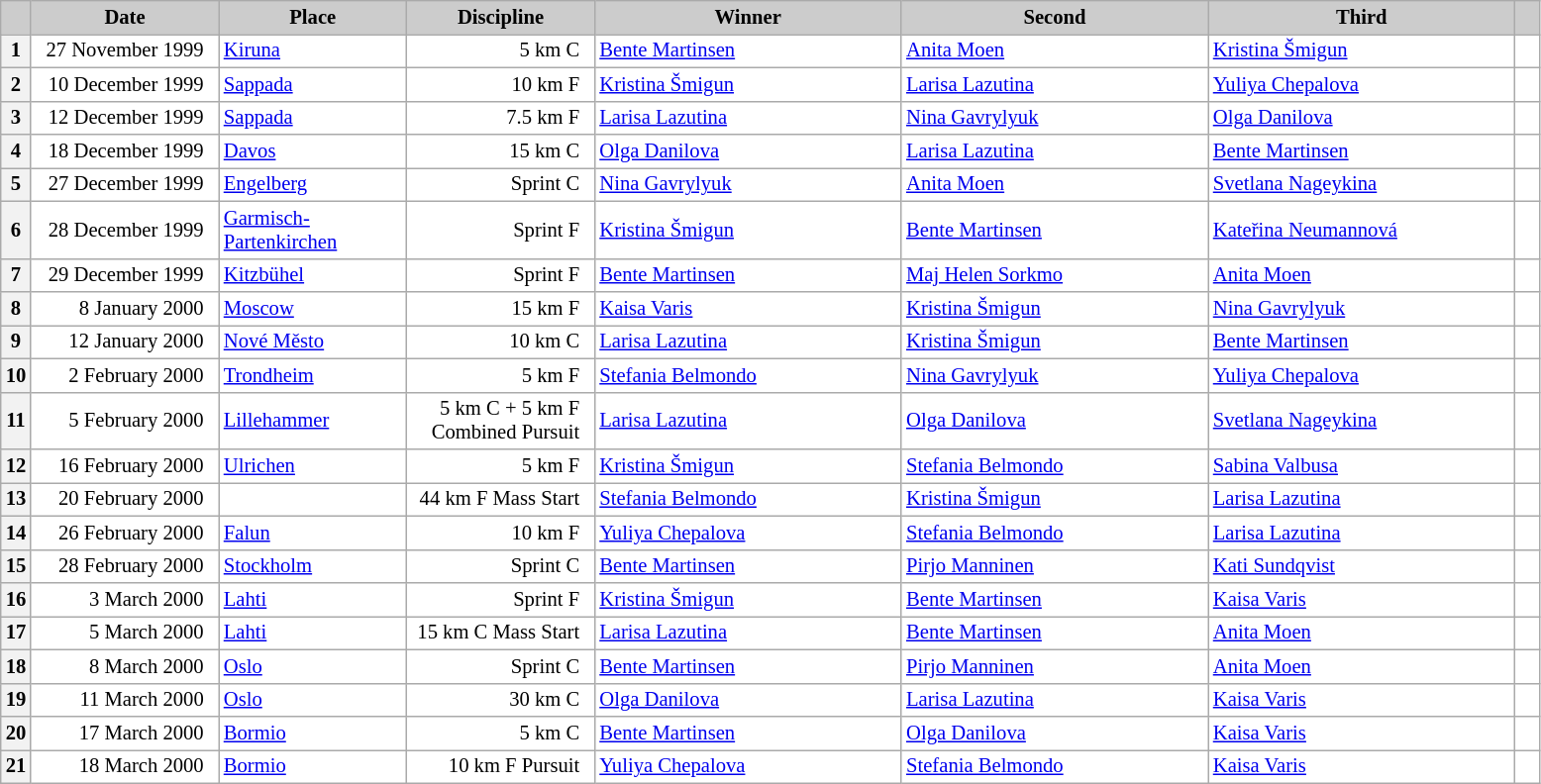<table class="wikitable plainrowheaders" style="background:#fff; font-size:86%; line-height:16px; border:grey solid 1px; border-collapse:collapse;">
<tr style="background:#ccc; text-align:center;">
<th scope="col" style="background:#ccc; width=20 px;"></th>
<th scope="col" style="background:#ccc; width:120px;">Date</th>
<th scope="col" style="background:#ccc; width:120px;">Place</th>
<th scope="col" style="background:#ccc; width:120px;">Discipline</th>
<th scope="col" style="background:#ccc; width:200px;">Winner</th>
<th scope="col" style="background:#ccc; width:200px;">Second</th>
<th scope="col" style="background:#ccc; width:200px;">Third</th>
<th scope="col" style="background:#ccc; width:10px;"></th>
</tr>
<tr>
<th>1</th>
<td align=right>27 November 1999  </td>
<td> <a href='#'>Kiruna</a></td>
<td align=right>5 km C  </td>
<td> <a href='#'>Bente Martinsen</a></td>
<td> <a href='#'>Anita Moen</a></td>
<td> <a href='#'>Kristina Šmigun</a></td>
<td></td>
</tr>
<tr>
<th>2</th>
<td align=right>10 December 1999  </td>
<td> <a href='#'>Sappada</a></td>
<td align=right>10 km F  </td>
<td> <a href='#'>Kristina Šmigun</a></td>
<td> <a href='#'>Larisa Lazutina</a></td>
<td> <a href='#'>Yuliya Chepalova</a></td>
<td></td>
</tr>
<tr>
<th>3</th>
<td align=right>12 December 1999  </td>
<td> <a href='#'>Sappada</a></td>
<td align=right>7.5 km F  </td>
<td> <a href='#'>Larisa Lazutina</a></td>
<td> <a href='#'>Nina Gavrylyuk</a></td>
<td> <a href='#'>Olga Danilova</a></td>
<td></td>
</tr>
<tr>
<th>4</th>
<td align=right>18 December 1999  </td>
<td> <a href='#'>Davos</a></td>
<td align=right>15 km C  </td>
<td> <a href='#'>Olga Danilova</a></td>
<td> <a href='#'>Larisa Lazutina</a></td>
<td> <a href='#'>Bente Martinsen</a></td>
<td></td>
</tr>
<tr>
<th>5</th>
<td align=right>27 December 1999  </td>
<td> <a href='#'>Engelberg</a></td>
<td align=right>Sprint C  </td>
<td> <a href='#'>Nina Gavrylyuk</a></td>
<td> <a href='#'>Anita Moen</a></td>
<td> <a href='#'>Svetlana Nageykina</a></td>
<td></td>
</tr>
<tr>
<th>6</th>
<td align=right>28 December 1999  </td>
<td> <a href='#'>Garmisch-Partenkirchen</a></td>
<td align=right>Sprint F  </td>
<td> <a href='#'>Kristina Šmigun</a></td>
<td> <a href='#'>Bente Martinsen</a></td>
<td> <a href='#'>Kateřina Neumannová</a></td>
<td></td>
</tr>
<tr>
<th>7</th>
<td align=right>29 December 1999  </td>
<td> <a href='#'>Kitzbühel</a></td>
<td align=right>Sprint F  </td>
<td> <a href='#'>Bente Martinsen</a></td>
<td> <a href='#'>Maj Helen Sorkmo</a></td>
<td> <a href='#'>Anita Moen</a></td>
<td></td>
</tr>
<tr>
<th>8</th>
<td align=right>8 January 2000  </td>
<td> <a href='#'>Moscow</a></td>
<td align=right>15 km F  </td>
<td> <a href='#'>Kaisa Varis</a></td>
<td> <a href='#'>Kristina Šmigun</a></td>
<td> <a href='#'>Nina Gavrylyuk</a></td>
<td></td>
</tr>
<tr>
<th>9</th>
<td align=right>12 January 2000  </td>
<td> <a href='#'>Nové Město</a></td>
<td align=right>10 km C  </td>
<td> <a href='#'>Larisa Lazutina</a></td>
<td> <a href='#'>Kristina Šmigun</a></td>
<td> <a href='#'>Bente Martinsen</a></td>
<td></td>
</tr>
<tr>
<th>10</th>
<td align=right>2 February 2000  </td>
<td> <a href='#'>Trondheim</a></td>
<td align=right>5 km F  </td>
<td> <a href='#'>Stefania Belmondo</a></td>
<td> <a href='#'>Nina Gavrylyuk</a></td>
<td> <a href='#'>Yuliya Chepalova</a></td>
<td></td>
</tr>
<tr>
<th>11</th>
<td align=right>5 February 2000  </td>
<td> <a href='#'>Lillehammer</a></td>
<td align=right>5 km C + 5 km F  <br>Combined Pursuit  </td>
<td> <a href='#'>Larisa Lazutina</a></td>
<td> <a href='#'>Olga Danilova</a></td>
<td> <a href='#'>Svetlana Nageykina</a></td>
<td></td>
</tr>
<tr>
<th>12</th>
<td align=right>16 February 2000  </td>
<td> <a href='#'>Ulrichen</a></td>
<td align=right>5 km F  </td>
<td> <a href='#'>Kristina Šmigun</a></td>
<td> <a href='#'>Stefania Belmondo</a></td>
<td> <a href='#'>Sabina Valbusa</a></td>
<td></td>
</tr>
<tr>
<th>13</th>
<td align=right>20 February 2000  </td>
<td></td>
<td align=right>44 km F Mass Start  </td>
<td> <a href='#'>Stefania Belmondo</a></td>
<td> <a href='#'>Kristina Šmigun</a></td>
<td> <a href='#'>Larisa Lazutina</a></td>
<td></td>
</tr>
<tr>
<th>14</th>
<td align=right>26 February 2000  </td>
<td> <a href='#'>Falun</a></td>
<td align=right>10 km F  </td>
<td> <a href='#'>Yuliya Chepalova</a></td>
<td> <a href='#'>Stefania Belmondo</a></td>
<td> <a href='#'>Larisa Lazutina</a></td>
<td></td>
</tr>
<tr>
<th>15</th>
<td align=right>28 February 2000  </td>
<td> <a href='#'>Stockholm</a></td>
<td align=right>Sprint C  </td>
<td> <a href='#'>Bente Martinsen</a></td>
<td> <a href='#'>Pirjo Manninen</a></td>
<td> <a href='#'>Kati Sundqvist</a></td>
<td></td>
</tr>
<tr>
<th>16</th>
<td align=right>3 March 2000  </td>
<td> <a href='#'>Lahti</a></td>
<td align=right>Sprint F  </td>
<td> <a href='#'>Kristina Šmigun</a></td>
<td> <a href='#'>Bente Martinsen</a></td>
<td> <a href='#'>Kaisa Varis</a></td>
<td></td>
</tr>
<tr>
<th>17</th>
<td align=right>5 March 2000  </td>
<td> <a href='#'>Lahti</a></td>
<td align=right>15 km C Mass Start  </td>
<td> <a href='#'>Larisa Lazutina</a></td>
<td> <a href='#'>Bente Martinsen</a></td>
<td> <a href='#'>Anita Moen</a></td>
<td></td>
</tr>
<tr>
<th>18</th>
<td align=right>8 March 2000  </td>
<td> <a href='#'>Oslo</a></td>
<td align=right>Sprint C  </td>
<td> <a href='#'>Bente Martinsen</a></td>
<td> <a href='#'>Pirjo Manninen</a></td>
<td> <a href='#'>Anita Moen</a></td>
<td></td>
</tr>
<tr>
<th>19</th>
<td align=right>11 March 2000  </td>
<td> <a href='#'>Oslo</a></td>
<td align=right>30 km C  </td>
<td> <a href='#'>Olga Danilova</a></td>
<td> <a href='#'>Larisa Lazutina</a></td>
<td> <a href='#'>Kaisa Varis</a></td>
<td></td>
</tr>
<tr>
<th>20</th>
<td align=right>17 March 2000  </td>
<td> <a href='#'>Bormio</a></td>
<td align=right>5 km C  </td>
<td> <a href='#'>Bente Martinsen</a></td>
<td> <a href='#'>Olga Danilova</a></td>
<td> <a href='#'>Kaisa Varis</a></td>
<td></td>
</tr>
<tr>
<th>21</th>
<td align=right>18 March 2000  </td>
<td> <a href='#'>Bormio</a></td>
<td align=right>10 km F Pursuit  </td>
<td> <a href='#'>Yuliya Chepalova</a></td>
<td> <a href='#'>Stefania Belmondo</a></td>
<td> <a href='#'>Kaisa Varis</a></td>
<td></td>
</tr>
</table>
